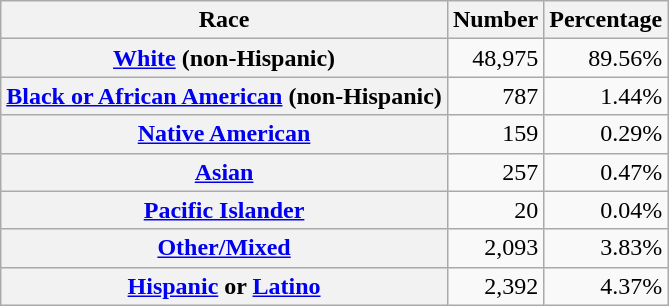<table class="wikitable" style="text-align:right">
<tr>
<th scope="col">Race</th>
<th scope="col">Number</th>
<th scope="col">Percentage</th>
</tr>
<tr>
<th scope="row"><a href='#'>White</a> (non-Hispanic)</th>
<td>48,975</td>
<td>89.56%</td>
</tr>
<tr>
<th scope="row"><a href='#'>Black or African American</a> (non-Hispanic)</th>
<td>787</td>
<td>1.44%</td>
</tr>
<tr>
<th scope="row"><a href='#'>Native American</a></th>
<td>159</td>
<td>0.29%</td>
</tr>
<tr>
<th scope="row"><a href='#'>Asian</a></th>
<td>257</td>
<td>0.47%</td>
</tr>
<tr>
<th scope="row"><a href='#'>Pacific Islander</a></th>
<td>20</td>
<td>0.04%</td>
</tr>
<tr>
<th scope="row"><a href='#'>Other/Mixed</a></th>
<td>2,093</td>
<td>3.83%</td>
</tr>
<tr>
<th scope="row"><a href='#'>Hispanic</a> or <a href='#'>Latino</a></th>
<td>2,392</td>
<td>4.37%</td>
</tr>
</table>
